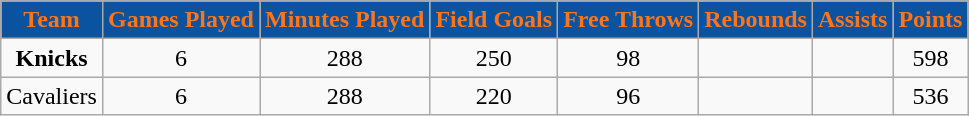<table class="wikitable">
<tr>
<th style="color:#FF7518; background:#0953a0;">Team</th>
<th style="color:#FF7518; background:#0953a0;">Games Played</th>
<th style="color:#FF7518; background:#0953a0;">Minutes Played</th>
<th style="color:#FF7518; background:#0953a0;">Field Goals</th>
<th style="color:#FF7518; background:#0953a0;">Free Throws</th>
<th style="color:#FF7518; background:#0953a0;">Rebounds</th>
<th style="color:#FF7518; background:#0953a0;">Assists</th>
<th style="color:#FF7518; background:#0953a0;">Points</th>
</tr>
<tr align="center">
<td><strong>Knicks</strong></td>
<td>6</td>
<td>288</td>
<td>250</td>
<td>98</td>
<td></td>
<td></td>
<td>598</td>
</tr>
<tr align="center">
<td>Cavaliers</td>
<td>6</td>
<td>288</td>
<td>220</td>
<td>96</td>
<td></td>
<td></td>
<td>536</td>
</tr>
</table>
